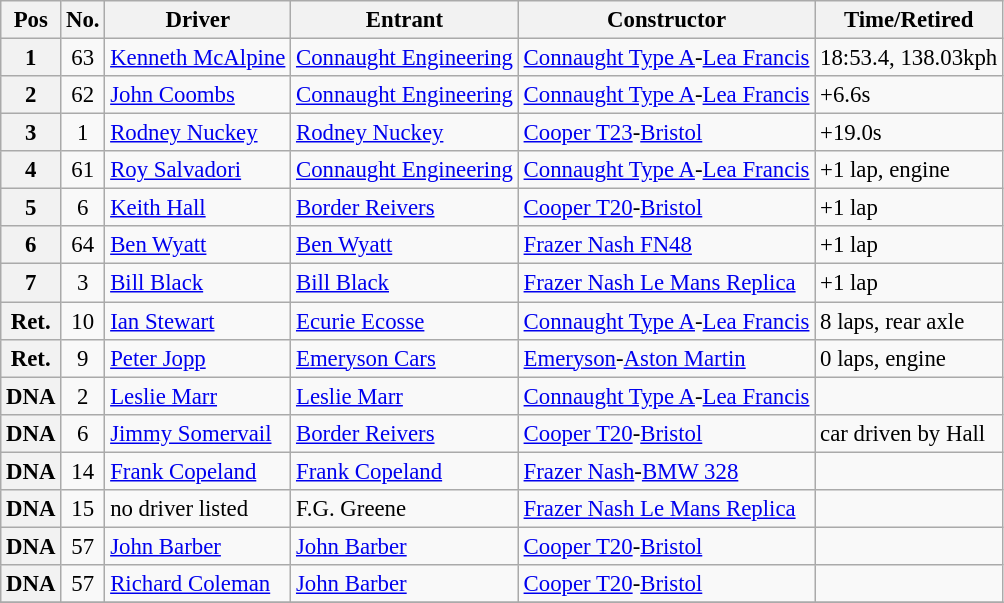<table class="wikitable" style="font-size: 95%;">
<tr>
<th>Pos</th>
<th>No.</th>
<th>Driver</th>
<th>Entrant</th>
<th>Constructor</th>
<th>Time/Retired</th>
</tr>
<tr>
<th>1</th>
<td style="text-align:center">63</td>
<td> <a href='#'>Kenneth McAlpine</a></td>
<td><a href='#'>Connaught Engineering</a></td>
<td><a href='#'>Connaught Type A</a>-<a href='#'>Lea Francis</a></td>
<td>18:53.4, 138.03kph</td>
</tr>
<tr>
<th>2</th>
<td style="text-align:center">62</td>
<td> <a href='#'>John Coombs</a></td>
<td><a href='#'>Connaught Engineering</a></td>
<td><a href='#'>Connaught Type A</a>-<a href='#'>Lea Francis</a></td>
<td>+6.6s</td>
</tr>
<tr>
<th>3</th>
<td style="text-align:center">1</td>
<td> <a href='#'>Rodney Nuckey</a></td>
<td><a href='#'>Rodney Nuckey</a></td>
<td><a href='#'>Cooper T23</a>-<a href='#'>Bristol</a></td>
<td>+19.0s</td>
</tr>
<tr>
<th>4</th>
<td style="text-align:center">61</td>
<td> <a href='#'>Roy Salvadori</a></td>
<td><a href='#'>Connaught Engineering</a></td>
<td><a href='#'>Connaught Type A</a>-<a href='#'>Lea Francis</a></td>
<td>+1 lap, engine</td>
</tr>
<tr>
<th>5</th>
<td style="text-align:center">6</td>
<td> <a href='#'>Keith Hall</a></td>
<td><a href='#'>Border Reivers</a></td>
<td><a href='#'>Cooper T20</a>-<a href='#'>Bristol</a></td>
<td>+1 lap</td>
</tr>
<tr>
<th>6</th>
<td style="text-align:center">64</td>
<td> <a href='#'>Ben Wyatt</a></td>
<td><a href='#'>Ben Wyatt</a></td>
<td><a href='#'>Frazer Nash FN48</a></td>
<td>+1 lap</td>
</tr>
<tr>
<th>7</th>
<td style="text-align:center">3</td>
<td> <a href='#'>Bill Black</a></td>
<td><a href='#'>Bill Black</a></td>
<td><a href='#'>Frazer Nash Le Mans Replica</a></td>
<td>+1 lap</td>
</tr>
<tr>
<th>Ret.</th>
<td style="text-align:center">10</td>
<td> <a href='#'>Ian Stewart</a></td>
<td><a href='#'>Ecurie Ecosse</a></td>
<td><a href='#'>Connaught Type A</a>-<a href='#'>Lea Francis</a></td>
<td>8 laps, rear axle</td>
</tr>
<tr>
<th>Ret.</th>
<td style="text-align:center">9</td>
<td> <a href='#'>Peter Jopp</a></td>
<td><a href='#'>Emeryson Cars</a></td>
<td><a href='#'>Emeryson</a>-<a href='#'>Aston Martin</a></td>
<td>0 laps, engine</td>
</tr>
<tr>
<th>DNA</th>
<td style="text-align:center">2</td>
<td> <a href='#'>Leslie Marr</a></td>
<td><a href='#'>Leslie Marr</a></td>
<td><a href='#'>Connaught Type A</a>-<a href='#'>Lea Francis</a></td>
<td></td>
</tr>
<tr>
<th>DNA</th>
<td style="text-align:center">6</td>
<td> <a href='#'>Jimmy Somervail</a></td>
<td><a href='#'>Border Reivers</a></td>
<td><a href='#'>Cooper T20</a>-<a href='#'>Bristol</a></td>
<td>car driven by Hall</td>
</tr>
<tr>
<th>DNA</th>
<td style="text-align:center">14</td>
<td> <a href='#'>Frank Copeland</a></td>
<td><a href='#'>Frank Copeland</a></td>
<td><a href='#'>Frazer Nash</a>-<a href='#'>BMW 328</a></td>
<td></td>
</tr>
<tr>
<th>DNA</th>
<td style="text-align:center">15</td>
<td>no driver listed</td>
<td>F.G. Greene</td>
<td><a href='#'>Frazer Nash Le Mans Replica</a></td>
<td></td>
</tr>
<tr>
<th>DNA</th>
<td style="text-align:center">57</td>
<td> <a href='#'>John Barber</a></td>
<td><a href='#'>John Barber</a></td>
<td><a href='#'>Cooper T20</a>-<a href='#'>Bristol</a></td>
<td></td>
</tr>
<tr>
<th>DNA</th>
<td style="text-align:center">57</td>
<td> <a href='#'>Richard Coleman</a></td>
<td><a href='#'>John Barber</a></td>
<td><a href='#'>Cooper T20</a>-<a href='#'>Bristol</a></td>
<td></td>
</tr>
<tr>
</tr>
</table>
